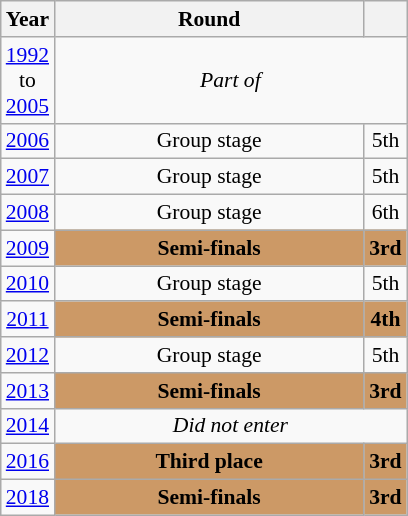<table class="wikitable" style="text-align: center; font-size:90%">
<tr>
<th>Year</th>
<th style="width:200px">Round</th>
<th></th>
</tr>
<tr>
<td><a href='#'>1992</a><br>to<br><a href='#'>2005</a></td>
<td colspan="2"><em>Part of </em></td>
</tr>
<tr>
<td><a href='#'>2006</a></td>
<td>Group stage</td>
<td>5th</td>
</tr>
<tr>
<td><a href='#'>2007</a></td>
<td>Group stage</td>
<td>5th</td>
</tr>
<tr>
<td><a href='#'>2008</a></td>
<td>Group stage</td>
<td>6th</td>
</tr>
<tr>
<td><a href='#'>2009</a></td>
<td bgcolor="cc9966"><strong>Semi-finals</strong></td>
<td bgcolor="cc9966"><strong>3rd</strong></td>
</tr>
<tr>
<td><a href='#'>2010</a></td>
<td>Group stage</td>
<td>5th</td>
</tr>
<tr>
<td><a href='#'>2011</a></td>
<td bgcolor="cc9966"><strong>Semi-finals</strong></td>
<td bgcolor="cc9966"><strong>4th</strong></td>
</tr>
<tr>
<td><a href='#'>2012</a></td>
<td>Group stage</td>
<td>5th</td>
</tr>
<tr>
<td><a href='#'>2013</a></td>
<td bgcolor="cc9966"><strong>Semi-finals</strong></td>
<td bgcolor="cc9966"><strong>3rd</strong></td>
</tr>
<tr>
<td><a href='#'>2014</a></td>
<td colspan="2"><em>Did not enter</em></td>
</tr>
<tr>
<td><a href='#'>2016</a></td>
<td bgcolor="cc9966"><strong>Third place</strong></td>
<td bgcolor="cc9966"><strong>3rd</strong></td>
</tr>
<tr>
<td><a href='#'>2018</a></td>
<td bgcolor="cc9966"><strong>Semi-finals</strong></td>
<td bgcolor="cc9966"><strong>3rd</strong></td>
</tr>
</table>
